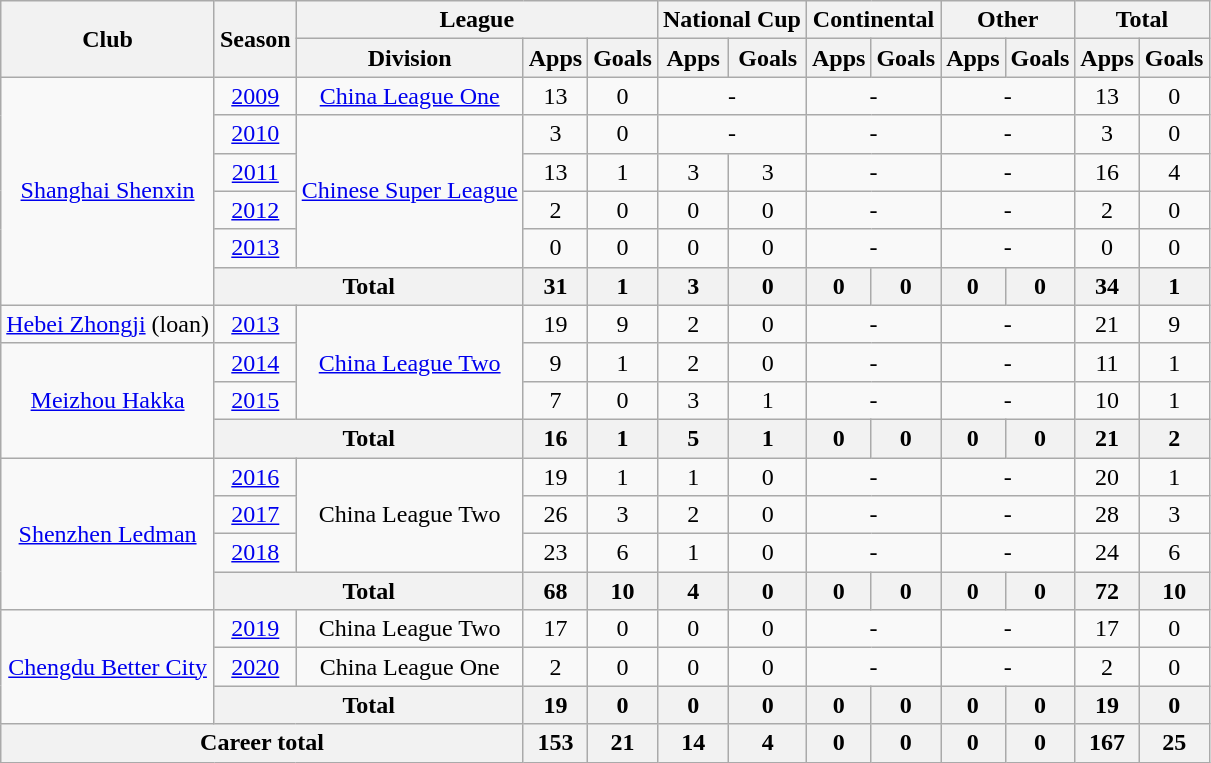<table class="wikitable" style="text-align: center">
<tr>
<th rowspan="2">Club</th>
<th rowspan="2">Season</th>
<th colspan="3">League</th>
<th colspan="2">National Cup</th>
<th colspan="2">Continental</th>
<th colspan="2">Other</th>
<th colspan="2">Total</th>
</tr>
<tr>
<th>Division</th>
<th>Apps</th>
<th>Goals</th>
<th>Apps</th>
<th>Goals</th>
<th>Apps</th>
<th>Goals</th>
<th>Apps</th>
<th>Goals</th>
<th>Apps</th>
<th>Goals</th>
</tr>
<tr>
<td rowspan=6><a href='#'>Shanghai Shenxin</a></td>
<td><a href='#'>2009</a></td>
<td><a href='#'>China League One</a></td>
<td>13</td>
<td>0</td>
<td colspan="2">-</td>
<td colspan="2">-</td>
<td colspan="2">-</td>
<td>13</td>
<td>0</td>
</tr>
<tr>
<td><a href='#'>2010</a></td>
<td rowspan="4"><a href='#'>Chinese Super League</a></td>
<td>3</td>
<td>0</td>
<td colspan="2">-</td>
<td colspan="2">-</td>
<td colspan="2">-</td>
<td>3</td>
<td>0</td>
</tr>
<tr>
<td><a href='#'>2011</a></td>
<td>13</td>
<td>1</td>
<td>3</td>
<td>3</td>
<td colspan="2">-</td>
<td colspan="2">-</td>
<td>16</td>
<td>4</td>
</tr>
<tr>
<td><a href='#'>2012</a></td>
<td>2</td>
<td>0</td>
<td>0</td>
<td>0</td>
<td colspan="2">-</td>
<td colspan="2">-</td>
<td>2</td>
<td>0</td>
</tr>
<tr>
<td><a href='#'>2013</a></td>
<td>0</td>
<td>0</td>
<td>0</td>
<td>0</td>
<td colspan="2">-</td>
<td colspan="2">-</td>
<td>0</td>
<td>0</td>
</tr>
<tr>
<th colspan="2">Total</th>
<th>31</th>
<th>1</th>
<th>3</th>
<th>0</th>
<th>0</th>
<th>0</th>
<th>0</th>
<th>0</th>
<th>34</th>
<th>1</th>
</tr>
<tr>
<td><a href='#'>Hebei Zhongji</a> (loan)</td>
<td><a href='#'>2013</a></td>
<td rowspan=3><a href='#'>China League Two</a></td>
<td>19</td>
<td>9</td>
<td>2</td>
<td>0</td>
<td colspan="2">-</td>
<td colspan="2">-</td>
<td>21</td>
<td>9</td>
</tr>
<tr>
<td rowspan=3><a href='#'>Meizhou Hakka</a></td>
<td><a href='#'>2014</a></td>
<td>9</td>
<td>1</td>
<td>2</td>
<td>0</td>
<td colspan="2">-</td>
<td colspan="2">-</td>
<td>11</td>
<td>1</td>
</tr>
<tr>
<td><a href='#'>2015</a></td>
<td>7</td>
<td>0</td>
<td>3</td>
<td>1</td>
<td colspan="2">-</td>
<td colspan="2">-</td>
<td>10</td>
<td>1</td>
</tr>
<tr>
<th colspan="2">Total</th>
<th>16</th>
<th>1</th>
<th>5</th>
<th>1</th>
<th>0</th>
<th>0</th>
<th>0</th>
<th>0</th>
<th>21</th>
<th>2</th>
</tr>
<tr>
<td rowspan=4><a href='#'>Shenzhen Ledman</a></td>
<td><a href='#'>2016</a></td>
<td rowspan=3>China League Two</td>
<td>19</td>
<td>1</td>
<td>1</td>
<td>0</td>
<td colspan="2">-</td>
<td colspan="2">-</td>
<td>20</td>
<td>1</td>
</tr>
<tr>
<td><a href='#'>2017</a></td>
<td>26</td>
<td>3</td>
<td>2</td>
<td>0</td>
<td colspan="2">-</td>
<td colspan="2">-</td>
<td>28</td>
<td>3</td>
</tr>
<tr>
<td><a href='#'>2018</a></td>
<td>23</td>
<td>6</td>
<td>1</td>
<td>0</td>
<td colspan="2">-</td>
<td colspan="2">-</td>
<td>24</td>
<td>6</td>
</tr>
<tr>
<th colspan="2">Total</th>
<th>68</th>
<th>10</th>
<th>4</th>
<th>0</th>
<th>0</th>
<th>0</th>
<th>0</th>
<th>0</th>
<th>72</th>
<th>10</th>
</tr>
<tr>
<td rowspan=3><a href='#'>Chengdu Better City</a></td>
<td><a href='#'>2019</a></td>
<td>China League Two</td>
<td>17</td>
<td>0</td>
<td>0</td>
<td>0</td>
<td colspan="2">-</td>
<td colspan="2">-</td>
<td>17</td>
<td>0</td>
</tr>
<tr>
<td><a href='#'>2020</a></td>
<td>China League One</td>
<td>2</td>
<td>0</td>
<td>0</td>
<td>0</td>
<td colspan="2">-</td>
<td colspan="2">-</td>
<td>2</td>
<td>0</td>
</tr>
<tr>
<th colspan="2">Total</th>
<th>19</th>
<th>0</th>
<th>0</th>
<th>0</th>
<th>0</th>
<th>0</th>
<th>0</th>
<th>0</th>
<th>19</th>
<th>0</th>
</tr>
<tr>
<th colspan=3>Career total</th>
<th>153</th>
<th>21</th>
<th>14</th>
<th>4</th>
<th>0</th>
<th>0</th>
<th>0</th>
<th>0</th>
<th>167</th>
<th>25</th>
</tr>
</table>
